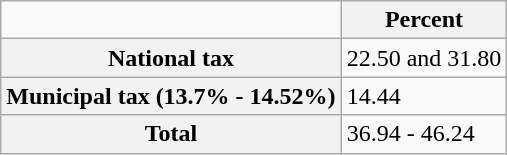<table class="wikitable">
<tr>
<td></td>
<th>Percent</th>
</tr>
<tr>
<th>National tax</th>
<td>22.50 and 31.80</td>
</tr>
<tr>
<th>Municipal tax (13.7% - 14.52%)</th>
<td>14.44</td>
</tr>
<tr>
<th>Total</th>
<td>36.94 - 46.24</td>
</tr>
</table>
